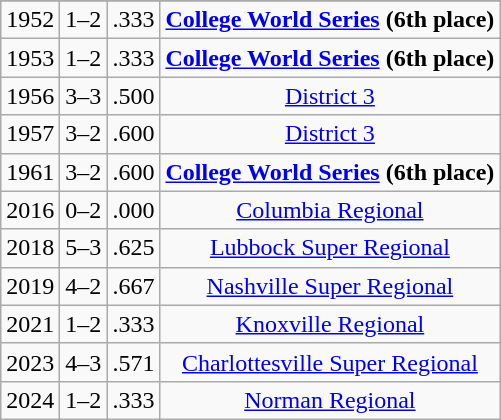<table class="wikitable" style="text-align:center">
<tr>
</tr>
<tr>
<td>1952</td>
<td>1–2</td>
<td>.333</td>
<td><strong><a href='#'>College World Series</a> (6th place)</strong></td>
</tr>
<tr>
<td>1953</td>
<td>1–2</td>
<td>.333</td>
<td><strong><a href='#'>College World Series</a> (6th place)</strong></td>
</tr>
<tr>
<td>1956</td>
<td>3–3</td>
<td>.500</td>
<td><a href='#'>District 3</a></td>
</tr>
<tr>
<td>1957</td>
<td>3–2</td>
<td>.600</td>
<td><a href='#'>District 3</a></td>
</tr>
<tr>
<td>1961</td>
<td>3–2</td>
<td>.600</td>
<td><strong><a href='#'>College World Series</a> (6th place)</strong></td>
</tr>
<tr>
<td>2016</td>
<td>0–2</td>
<td>.000</td>
<td><a href='#'>Columbia Regional</a></td>
</tr>
<tr>
<td>2018</td>
<td>5–3</td>
<td>.625</td>
<td><a href='#'>Lubbock Super Regional</a></td>
</tr>
<tr>
<td>2019</td>
<td>4–2</td>
<td>.667</td>
<td><a href='#'>Nashville Super Regional</a></td>
</tr>
<tr>
<td>2021</td>
<td>1–2</td>
<td>.333</td>
<td><a href='#'>Knoxville Regional</a></td>
</tr>
<tr>
<td>2023</td>
<td>4–3</td>
<td>.571</td>
<td><a href='#'>Charlottesville Super Regional</a></td>
</tr>
<tr>
<td>2024</td>
<td>1–2</td>
<td>.333</td>
<td><a href='#'>Norman Regional</a></td>
</tr>
</table>
